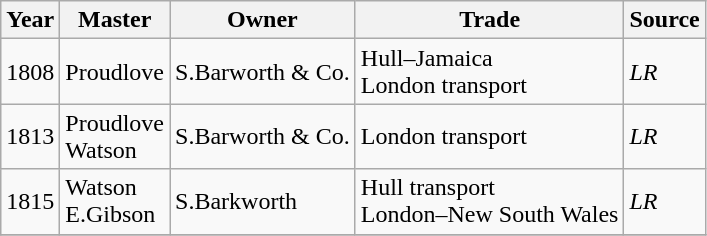<table class=" wikitable">
<tr>
<th>Year</th>
<th>Master</th>
<th>Owner</th>
<th>Trade</th>
<th>Source</th>
</tr>
<tr>
<td>1808</td>
<td>Proudlove</td>
<td>S.Barworth & Co.</td>
<td>Hull–Jamaica<br>London transport</td>
<td><em>LR</em></td>
</tr>
<tr>
<td>1813</td>
<td>Proudlove<br>Watson</td>
<td>S.Barworth & Co.</td>
<td>London transport</td>
<td><em>LR</em></td>
</tr>
<tr>
<td>1815</td>
<td>Watson<br>E.Gibson</td>
<td>S.Barkworth</td>
<td>Hull transport<br>London–New South Wales</td>
<td><em>LR</em></td>
</tr>
<tr>
</tr>
</table>
